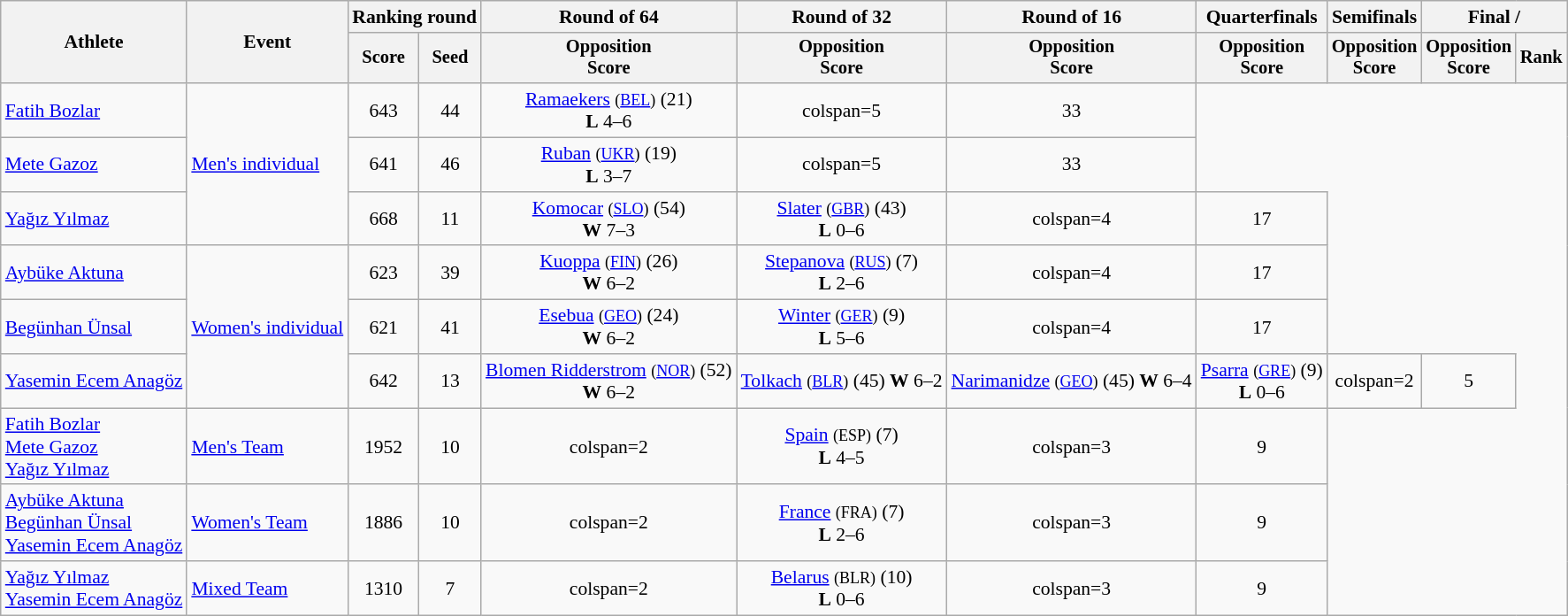<table class="wikitable" style="font-size:90%">
<tr>
<th rowspan="2">Athlete</th>
<th rowspan="2">Event</th>
<th colspan="2">Ranking round</th>
<th>Round of 64</th>
<th>Round of 32</th>
<th>Round of 16</th>
<th>Quarterfinals</th>
<th>Semifinals</th>
<th colspan="2">Final / </th>
</tr>
<tr style="font-size:95%">
<th>Score</th>
<th>Seed</th>
<th>Opposition<br>Score</th>
<th>Opposition<br>Score</th>
<th>Opposition<br>Score</th>
<th>Opposition<br>Score</th>
<th>Opposition<br>Score</th>
<th>Opposition<br>Score</th>
<th>Rank</th>
</tr>
<tr align=center>
<td align=left><a href='#'>Fatih Bozlar</a></td>
<td align=left rowspan=3><a href='#'>Men's individual</a></td>
<td>643</td>
<td>44</td>
<td> <a href='#'>Ramaekers</a> <small>(<a href='#'>BEL</a>)</small> (21) <br><strong>L</strong> 4–6</td>
<td>colspan=5 </td>
<td>33</td>
</tr>
<tr align=center>
<td align=left><a href='#'>Mete Gazoz</a></td>
<td>641</td>
<td>46</td>
<td> <a href='#'>Ruban</a> <small>(<a href='#'>UKR</a>)</small> (19) <br><strong>L</strong> 3–7</td>
<td>colspan=5 </td>
<td>33</td>
</tr>
<tr align=center>
<td align=left><a href='#'>Yağız Yılmaz</a></td>
<td>668</td>
<td>11</td>
<td> <a href='#'>Komocar</a> <small>(<a href='#'>SLO</a>)</small> (54) <br><strong>W</strong> 7–3</td>
<td> <a href='#'>Slater</a> <small>(<a href='#'>GBR</a>)</small> (43) <br><strong>L</strong> 0–6</td>
<td>colspan=4 </td>
<td>17</td>
</tr>
<tr align=center>
<td align=left><a href='#'>Aybüke Aktuna</a></td>
<td align=left rowspan=3><a href='#'>Women's individual</a></td>
<td>623</td>
<td>39</td>
<td> <a href='#'>Kuoppa</a> <small>(<a href='#'>FIN</a>)</small> (26) <br><strong>W</strong> 6–2</td>
<td> <a href='#'>Stepanova</a> <small>(<a href='#'>RUS</a>)</small> (7) <br><strong>L</strong> 2–6</td>
<td>colspan=4 </td>
<td>17</td>
</tr>
<tr align=center>
<td align=left><a href='#'>Begünhan Ünsal</a></td>
<td>621</td>
<td>41</td>
<td> <a href='#'>Esebua</a> <small>(<a href='#'>GEO</a>)</small> (24) <br><strong>W</strong> 6–2</td>
<td> <a href='#'>Winter</a> <small>(<a href='#'>GER</a>)</small> (9) <br><strong>L</strong> 5–6</td>
<td>colspan=4 </td>
<td>17</td>
</tr>
<tr align=center>
<td align=left><a href='#'>Yasemin Ecem Anagöz</a></td>
<td>642</td>
<td>13</td>
<td> <a href='#'>Blomen Ridderstrom</a> <small>(<a href='#'>NOR</a>)</small> (52) <br><strong>W</strong> 6–2</td>
<td> <a href='#'>Tolkach</a> <small>(<a href='#'>BLR</a>)</small> (45) <strong>W</strong> 6–2</td>
<td> <a href='#'>Narimanidze</a> <small>(<a href='#'>GEO</a>)</small> (45) <strong>W</strong> 6–4</td>
<td> <a href='#'>Psarra</a> <small>(<a href='#'>GRE</a>)</small> (9) <br><strong>L</strong> 0–6</td>
<td>colspan=2 </td>
<td>5</td>
</tr>
<tr align=center>
<td align=left><a href='#'>Fatih Bozlar</a><br><a href='#'>Mete Gazoz</a><br><a href='#'>Yağız Yılmaz</a></td>
<td align=left><a href='#'>Men's Team</a></td>
<td>1952</td>
<td>10</td>
<td>colspan=2 </td>
<td> <a href='#'>Spain</a> <small>(ESP)</small> (7) <br><strong>L</strong> 4–5</td>
<td>colspan=3 </td>
<td>9</td>
</tr>
<tr align=center>
<td align=left><a href='#'>Aybüke Aktuna</a><br><a href='#'>Begünhan Ünsal</a><br><a href='#'>Yasemin Ecem Anagöz</a></td>
<td align=left><a href='#'>Women's Team</a></td>
<td>1886</td>
<td>10</td>
<td>colspan=2 </td>
<td> <a href='#'>France</a> <small>(FRA)</small> (7) <br><strong>L</strong> 2–6</td>
<td>colspan=3 </td>
<td>9</td>
</tr>
<tr align=center>
<td align=left><a href='#'>Yağız Yılmaz</a><br><a href='#'>Yasemin Ecem Anagöz</a></td>
<td align=left><a href='#'>Mixed Team</a></td>
<td>1310</td>
<td>7</td>
<td>colspan=2 </td>
<td> <a href='#'>Belarus</a> <small>(BLR)</small> (10) <br><strong>L</strong> 0–6</td>
<td>colspan=3 </td>
<td>9</td>
</tr>
</table>
